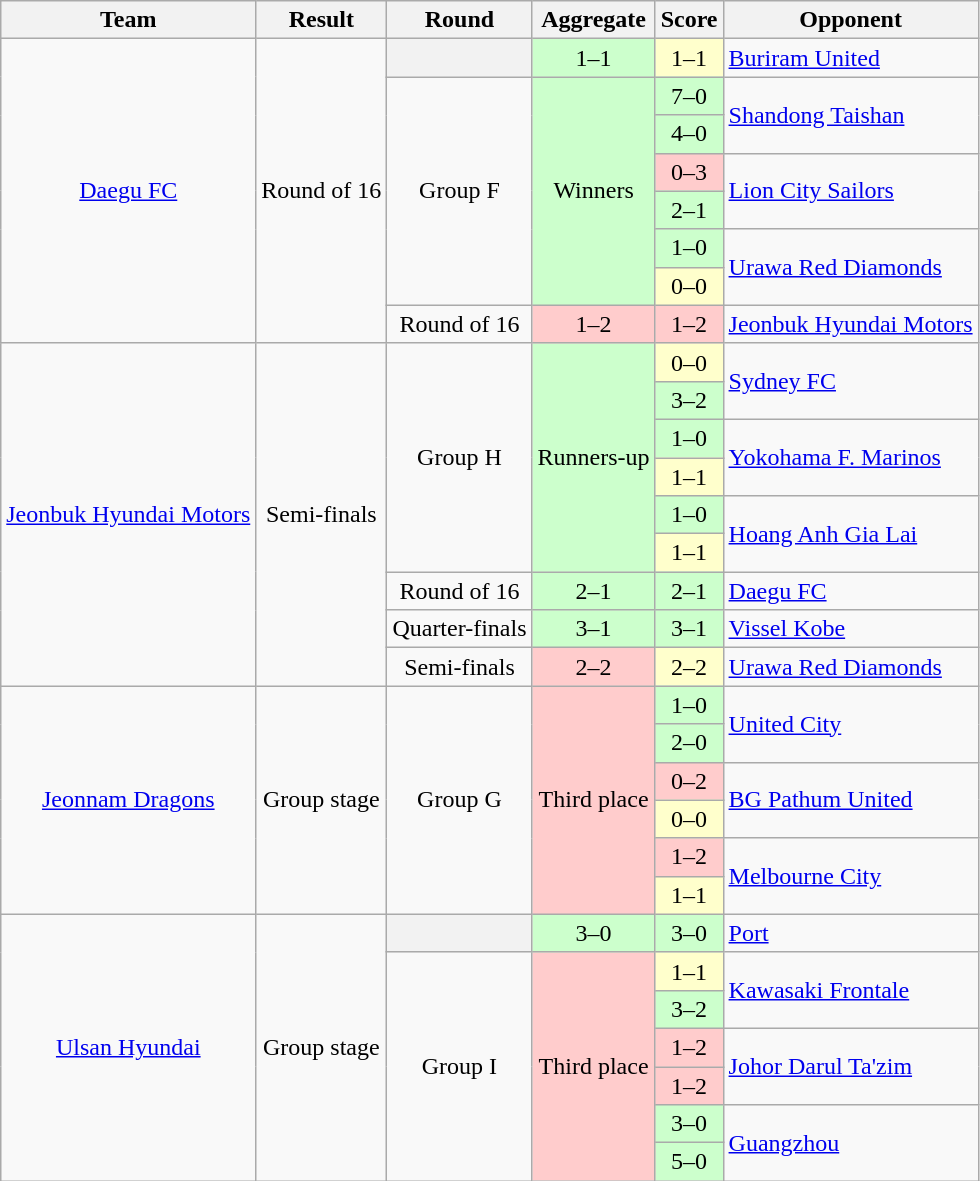<table class="wikitable" style="text-align:center;">
<tr>
<th>Team</th>
<th>Result</th>
<th>Round</th>
<th>Aggregate</th>
<th>Score</th>
<th>Opponent</th>
</tr>
<tr>
<td rowspan="8"><a href='#'>Daegu FC</a></td>
<td rowspan="8">Round of 16</td>
<th></th>
<td bgcolor="#cfc">1–1 </td>
<td bgcolor="#ffc">1–1 </td>
<td align="left"> <a href='#'>Buriram United</a></td>
</tr>
<tr>
<td rowspan="6">Group F</td>
<td rowspan="6" bgcolor="#cfc">Winners</td>
<td bgcolor="#cfc">7–0</td>
<td rowspan="2" align="left"> <a href='#'>Shandong Taishan</a></td>
</tr>
<tr>
<td bgcolor="#cfc">4–0</td>
</tr>
<tr>
<td bgcolor="#fcc">0–3</td>
<td rowspan="2" align="left"> <a href='#'>Lion City Sailors</a></td>
</tr>
<tr>
<td bgcolor="#cfc">2–1</td>
</tr>
<tr>
<td bgcolor="#cfc">1–0</td>
<td rowspan="2" align="left"> <a href='#'>Urawa Red Diamonds</a></td>
</tr>
<tr>
<td bgcolor="#ffc">0–0</td>
</tr>
<tr>
<td>Round of 16</td>
<td bgcolor="#fcc">1–2</td>
<td bgcolor="#fcc">1–2 </td>
<td align="left"> <a href='#'>Jeonbuk Hyundai Motors</a></td>
</tr>
<tr>
<td rowspan="9"><a href='#'>Jeonbuk Hyundai Motors</a></td>
<td rowspan="9">Semi-finals</td>
<td rowspan="6">Group H</td>
<td rowspan="6" bgcolor="#cfc">Runners-up</td>
<td bgcolor="#ffc">0–0</td>
<td rowspan="2" align="left"> <a href='#'>Sydney FC</a></td>
</tr>
<tr>
<td bgcolor="#cfc">3–2</td>
</tr>
<tr>
<td bgcolor="#cfc">1–0</td>
<td rowspan="2" align="left"> <a href='#'>Yokohama F. Marinos</a></td>
</tr>
<tr>
<td bgcolor="#ffc">1–1</td>
</tr>
<tr>
<td bgcolor="#cfc">1–0</td>
<td rowspan="2" align="left"> <a href='#'>Hoang Anh Gia Lai</a></td>
</tr>
<tr>
<td bgcolor="#ffc">1–1</td>
</tr>
<tr>
<td>Round of 16</td>
<td bgcolor="#cfc">2–1</td>
<td bgcolor="#cfc">2–1 </td>
<td align="left"> <a href='#'>Daegu FC</a></td>
</tr>
<tr>
<td>Quarter-finals</td>
<td bgcolor="#cfc">3–1</td>
<td bgcolor="#cfc">3–1 </td>
<td align="left"> <a href='#'>Vissel Kobe</a></td>
</tr>
<tr>
<td>Semi-finals</td>
<td bgcolor="#fcc">2–2 </td>
<td bgcolor="#ffc">2–2 </td>
<td align="left"> <a href='#'>Urawa Red Diamonds</a></td>
</tr>
<tr>
<td rowspan="6"><a href='#'>Jeonnam Dragons</a></td>
<td rowspan="6">Group stage</td>
<td rowspan="6">Group G</td>
<td rowspan="6" bgcolor="#fcc">Third place</td>
<td bgcolor="#cfc">1–0</td>
<td rowspan="2" align="left"> <a href='#'>United City</a></td>
</tr>
<tr>
<td bgcolor="#cfc">2–0</td>
</tr>
<tr>
<td bgcolor="#fcc">0–2</td>
<td rowspan="2" align="left"> <a href='#'>BG Pathum United</a></td>
</tr>
<tr>
<td bgcolor="#ffc">0–0</td>
</tr>
<tr>
<td bgcolor="#fcc">1–2</td>
<td rowspan="2" align="left"> <a href='#'>Melbourne City</a></td>
</tr>
<tr>
<td bgcolor="#ffc">1–1</td>
</tr>
<tr>
<td rowspan="7"><a href='#'>Ulsan Hyundai</a></td>
<td rowspan="7">Group stage</td>
<th></th>
<td bgcolor="#cfc">3–0</td>
<td bgcolor="#cfc">3–0</td>
<td align="left"> <a href='#'>Port</a></td>
</tr>
<tr>
<td rowspan="6">Group I</td>
<td rowspan="6" bgcolor="#fcc">Third place</td>
<td bgcolor="#ffc">1–1</td>
<td rowspan="2" align="left"> <a href='#'>Kawasaki Frontale</a></td>
</tr>
<tr>
<td bgcolor="#cfc">3–2</td>
</tr>
<tr>
<td bgcolor="#fcc">1–2</td>
<td rowspan="2" align="left"> <a href='#'>Johor Darul Ta'zim</a></td>
</tr>
<tr>
<td bgcolor="#fcc">1–2</td>
</tr>
<tr>
<td bgcolor="#cfc">3–0</td>
<td rowspan="2" align="left"> <a href='#'>Guangzhou</a></td>
</tr>
<tr>
<td bgcolor="#cfc">5–0</td>
</tr>
</table>
